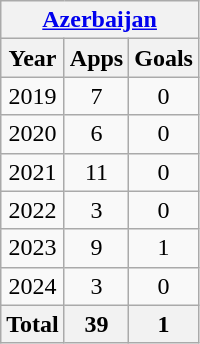<table class="wikitable" style="text-align:center">
<tr>
<th colspan=5><a href='#'>Azerbaijan</a></th>
</tr>
<tr>
<th>Year</th>
<th>Apps</th>
<th>Goals</th>
</tr>
<tr>
<td>2019</td>
<td>7</td>
<td>0</td>
</tr>
<tr>
<td>2020</td>
<td>6</td>
<td>0</td>
</tr>
<tr>
<td>2021</td>
<td>11</td>
<td>0</td>
</tr>
<tr>
<td>2022</td>
<td>3</td>
<td>0</td>
</tr>
<tr>
<td>2023</td>
<td>9</td>
<td>1</td>
</tr>
<tr>
<td>2024</td>
<td>3</td>
<td>0</td>
</tr>
<tr>
<th>Total</th>
<th>39</th>
<th>1</th>
</tr>
</table>
